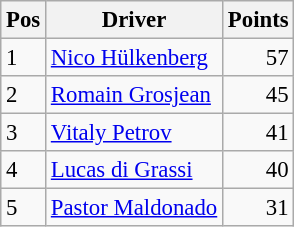<table class="wikitable" style="font-size: 95%;">
<tr>
<th>Pos</th>
<th>Driver</th>
<th>Points</th>
</tr>
<tr>
<td>1</td>
<td> <a href='#'>Nico Hülkenberg</a></td>
<td align="right">57</td>
</tr>
<tr>
<td>2</td>
<td> <a href='#'>Romain Grosjean</a></td>
<td align="right">45</td>
</tr>
<tr>
<td>3</td>
<td> <a href='#'>Vitaly Petrov</a></td>
<td align="right">41</td>
</tr>
<tr>
<td>4</td>
<td> <a href='#'>Lucas di Grassi</a></td>
<td align="right">40</td>
</tr>
<tr>
<td>5</td>
<td> <a href='#'>Pastor Maldonado</a></td>
<td align="right">31</td>
</tr>
</table>
